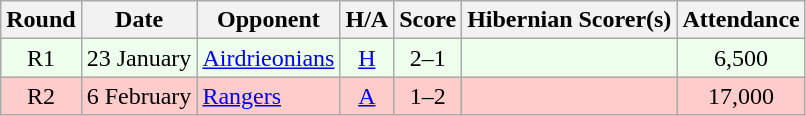<table class="wikitable" style="text-align:center">
<tr>
<th>Round</th>
<th>Date</th>
<th>Opponent</th>
<th>H/A</th>
<th>Score</th>
<th>Hibernian Scorer(s)</th>
<th>Attendance</th>
</tr>
<tr bgcolor=#EEFFEE>
<td>R1</td>
<td align=left>23 January</td>
<td align=left><a href='#'>Airdrieonians</a></td>
<td><a href='#'>H</a></td>
<td>2–1</td>
<td align=left></td>
<td>6,500</td>
</tr>
<tr bgcolor=#FFCCCC>
<td>R2</td>
<td align=left>6 February</td>
<td align=left><a href='#'>Rangers</a></td>
<td><a href='#'>A</a></td>
<td>1–2</td>
<td align=left></td>
<td>17,000</td>
</tr>
</table>
